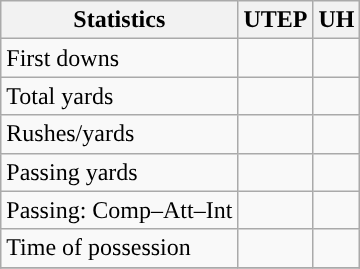<table class="wikitable" style="float: left;">
<tr>
<th>Statistics</th>
<th>UTEP</th>
<th>UH</th>
</tr>
<tr>
<td>First downs</td>
<td></td>
<td></td>
</tr>
<tr>
<td>Total yards</td>
<td></td>
<td></td>
</tr>
<tr>
<td>Rushes/yards</td>
<td></td>
<td></td>
</tr>
<tr>
<td>Passing yards</td>
<td></td>
<td></td>
</tr>
<tr>
<td>Passing: Comp–Att–Int</td>
<td></td>
<td></td>
</tr>
<tr>
<td>Time of possession</td>
<td></td>
<td></td>
</tr>
<tr>
</tr>
</table>
